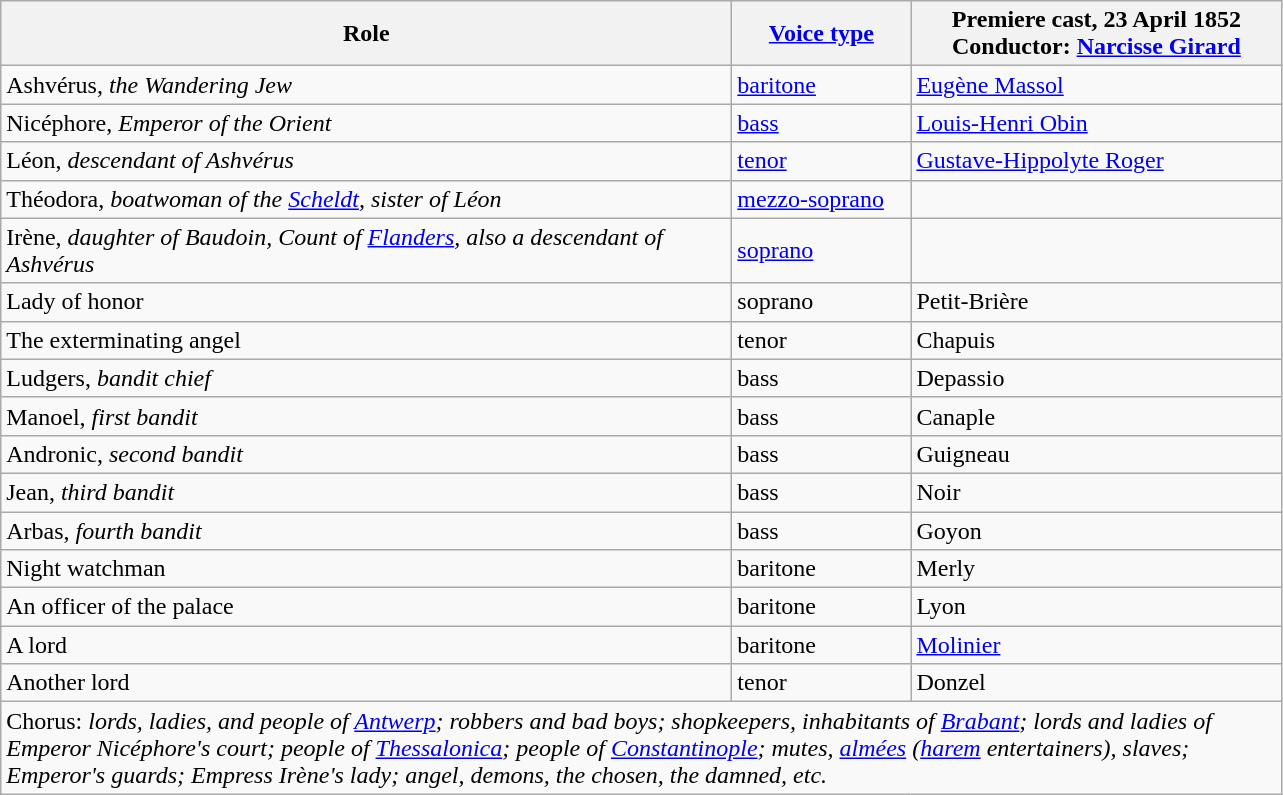<table class="wikitable">
<tr>
<th style="width: 30em;">Role</th>
<th style="width: 7em;"><a href='#'>Voice type</a></th>
<th style="width: 15em;">Premiere cast, 23 April 1852<br>Conductor: <a href='#'>Narcisse Girard</a></th>
</tr>
<tr>
<td>Ashvérus, <em>the Wandering Jew</em></td>
<td><a href='#'>baritone</a></td>
<td><a href='#'>Eugène Massol</a></td>
</tr>
<tr>
<td>Nicéphore, <em>Emperor of the Orient</em></td>
<td><a href='#'>bass</a></td>
<td><a href='#'>Louis-Henri Obin</a></td>
</tr>
<tr>
<td>Léon, <em>descendant of Ashvérus</em></td>
<td><a href='#'>tenor</a></td>
<td><a href='#'>Gustave-Hippolyte Roger</a></td>
</tr>
<tr>
<td>Théodora, <em>boatwoman of the <a href='#'>Scheldt</a>, sister of Léon</em></td>
<td><a href='#'>mezzo-soprano</a></td>
<td></td>
</tr>
<tr>
<td>Irène, <em>daughter of Baudoin, Count of <a href='#'>Flanders</a>, also a descendant of Ashvérus</em></td>
<td><a href='#'>soprano</a></td>
<td></td>
</tr>
<tr>
<td>Lady of honor</td>
<td>soprano</td>
<td>Petit-Brière</td>
</tr>
<tr>
<td>The exterminating angel</td>
<td>tenor</td>
<td>Chapuis</td>
</tr>
<tr>
<td>Ludgers, <em>bandit chief</em></td>
<td>bass</td>
<td>Depassio</td>
</tr>
<tr>
<td>Manoel, <em>first bandit</em></td>
<td>bass</td>
<td>Canaple</td>
</tr>
<tr>
<td>Andronic, <em>second bandit</em></td>
<td>bass</td>
<td>Guigneau</td>
</tr>
<tr>
<td>Jean, <em>third bandit</em></td>
<td>bass</td>
<td>Noir</td>
</tr>
<tr>
<td>Arbas, <em>fourth bandit</em></td>
<td>bass</td>
<td>Goyon</td>
</tr>
<tr>
<td>Night watchman</td>
<td>baritone</td>
<td>Merly</td>
</tr>
<tr>
<td>An officer of the palace</td>
<td>baritone</td>
<td>Lyon</td>
</tr>
<tr>
<td>A lord</td>
<td>baritone</td>
<td><a href='#'>Molinier</a></td>
</tr>
<tr>
<td>Another lord</td>
<td>tenor</td>
<td>Donzel</td>
</tr>
<tr>
<td colspan="3">Chorus: <em>lords, ladies, and people of <a href='#'>Antwerp</a>; robbers and bad boys; shopkeepers, inhabitants of <a href='#'>Brabant</a>; lords and ladies of Emperor Nicéphore's court; people of <a href='#'>Thessalonica</a>; people of <a href='#'>Constantinople</a>; mutes, <a href='#'>almées</a> (<a href='#'>harem</a> entertainers), slaves; Emperor's guards; Empress Irène's lady; angel, demons, the chosen, the damned, etc.</em></td>
</tr>
</table>
